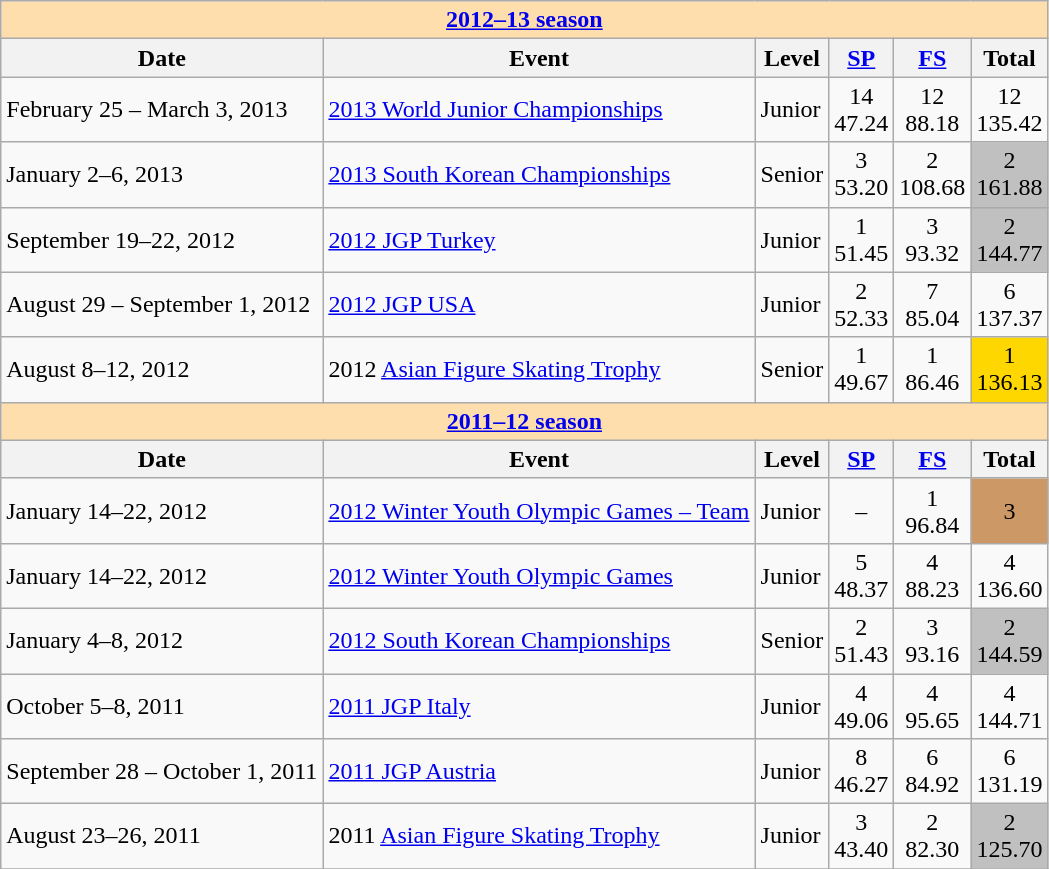<table class="wikitable">
<tr>
<td style="background-color: #ffdead;" colspan=6 align=center><strong><a href='#'>2012–13 season</a></strong></td>
</tr>
<tr>
<th>Date</th>
<th>Event</th>
<th>Level</th>
<th><a href='#'>SP</a></th>
<th><a href='#'>FS</a></th>
<th>Total</th>
</tr>
<tr>
<td>February 25 – March 3, 2013</td>
<td><a href='#'>2013 World Junior Championships</a></td>
<td>Junior</td>
<td align=center>14 <br> 47.24</td>
<td align=center>12 <br> 88.18</td>
<td align=center>12 <br> 135.42</td>
</tr>
<tr>
<td>January 2–6, 2013</td>
<td><a href='#'>2013 South Korean Championships</a></td>
<td>Senior</td>
<td align=center>3 <br> 53.20</td>
<td align=center>2 <br> 108.68</td>
<td align=center bgcolor=silver>2 <br> 161.88</td>
</tr>
<tr>
<td>September 19–22, 2012</td>
<td><a href='#'>2012 JGP Turkey</a></td>
<td>Junior</td>
<td align=center>1 <br> 51.45</td>
<td align=center>3 <br> 93.32</td>
<td align=center bgcolor=silver>2 <br> 144.77</td>
</tr>
<tr>
<td>August 29 – September 1, 2012</td>
<td><a href='#'>2012 JGP USA</a></td>
<td>Junior</td>
<td align=center>2 <br> 52.33</td>
<td align=center>7 <br> 85.04</td>
<td align=center>6 <br> 137.37</td>
</tr>
<tr>
<td>August 8–12, 2012</td>
<td>2012 <a href='#'>Asian Figure Skating Trophy</a></td>
<td>Senior</td>
<td align=center>1 <br> 49.67</td>
<td align=center>1 <br> 86.46</td>
<td align=center bgcolor=gold>1 <br> 136.13</td>
</tr>
<tr>
<td style="background-color: #ffdead;" colspan=6 align=center><strong><a href='#'>2011–12 season</a></strong></td>
</tr>
<tr>
<th>Date</th>
<th>Event</th>
<th>Level</th>
<th><a href='#'>SP</a></th>
<th><a href='#'>FS</a></th>
<th>Total</th>
</tr>
<tr>
<td>January 14–22, 2012</td>
<td><a href='#'>2012 Winter Youth Olympic Games – Team</a></td>
<td>Junior</td>
<td align=center>–</td>
<td align=center>1 <br> 96.84</td>
<td align=center bgcolor=cc9966>3</td>
</tr>
<tr>
<td>January 14–22, 2012</td>
<td><a href='#'>2012 Winter Youth Olympic Games</a></td>
<td>Junior</td>
<td align=center>5 <br> 48.37</td>
<td align=center>4 <br> 88.23</td>
<td align=center>4 <br> 136.60</td>
</tr>
<tr>
<td>January 4–8, 2012</td>
<td><a href='#'>2012 South Korean Championships</a></td>
<td>Senior</td>
<td align=center>2 <br> 51.43</td>
<td align=center>3 <br> 93.16</td>
<td align=center bgcolor=silver>2 <br> 144.59</td>
</tr>
<tr>
<td>October 5–8, 2011</td>
<td><a href='#'>2011 JGP Italy</a></td>
<td>Junior</td>
<td align=center>4 <br> 49.06</td>
<td align=center>4 <br> 95.65</td>
<td align=center>4 <br> 144.71</td>
</tr>
<tr>
<td>September 28 – October 1, 2011</td>
<td><a href='#'>2011 JGP Austria</a></td>
<td>Junior</td>
<td align=center>8 <br> 46.27</td>
<td align=center>6 <br> 84.92</td>
<td align=center>6 <br> 131.19</td>
</tr>
<tr>
<td>August 23–26, 2011</td>
<td>2011 <a href='#'>Asian Figure Skating Trophy</a></td>
<td>Junior</td>
<td align=center>3 <br> 43.40</td>
<td align=center>2 <br> 82.30</td>
<td align=center bgcolor=silver>2 <br> 125.70</td>
</tr>
<tr>
</tr>
</table>
